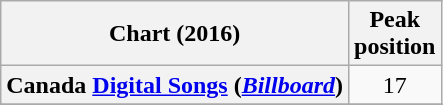<table class="wikitable sortable plainrowheaders" style="text-align:center">
<tr>
<th scope="col">Chart (2016)</th>
<th scope="col">Peak<br> position</th>
</tr>
<tr>
<th scope="row">Canada <a href='#'>Digital Songs</a> (<em><a href='#'>Billboard</a></em>)</th>
<td>17</td>
</tr>
<tr>
</tr>
<tr>
</tr>
<tr>
</tr>
</table>
